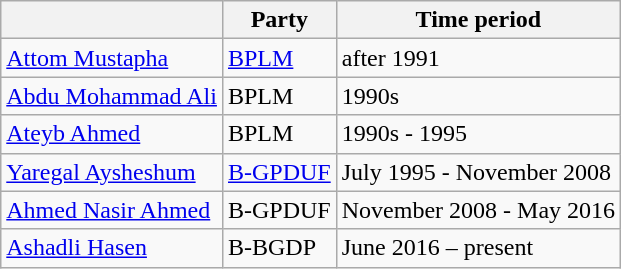<table class="wikitable">
<tr>
<th></th>
<th>Party</th>
<th>Time period</th>
</tr>
<tr>
<td><a href='#'>Attom Mustapha</a></td>
<td><a href='#'>BPLM</a></td>
<td>after 1991</td>
</tr>
<tr>
<td><a href='#'>Abdu Mohammad Ali</a></td>
<td>BPLM</td>
<td>1990s</td>
</tr>
<tr>
<td><a href='#'>Ateyb Ahmed</a></td>
<td>BPLM</td>
<td>1990s - 1995</td>
</tr>
<tr>
<td><a href='#'>Yaregal Aysheshum</a></td>
<td><a href='#'>B-GPDUF</a></td>
<td>July 1995 - November 2008</td>
</tr>
<tr>
<td><a href='#'>Ahmed Nasir Ahmed</a></td>
<td>B-GPDUF</td>
<td>November 2008 - May 2016</td>
</tr>
<tr>
<td><a href='#'>Ashadli Hasen</a></td>
<td>B-BGDP</td>
<td>June 2016 – present</td>
</tr>
</table>
